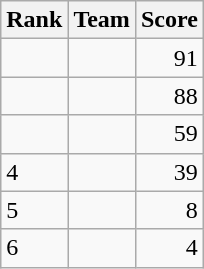<table class="wikitable">
<tr>
<th>Rank</th>
<th>Team</th>
<th>Score</th>
</tr>
<tr>
<td></td>
<td></td>
<td style="text-align:right">91</td>
</tr>
<tr>
<td></td>
<td></td>
<td style="text-align:right">88</td>
</tr>
<tr>
<td></td>
<td></td>
<td style="text-align:right">59</td>
</tr>
<tr>
<td>4</td>
<td></td>
<td style="text-align:right">39</td>
</tr>
<tr>
<td>5</td>
<td></td>
<td style="text-align:right">8</td>
</tr>
<tr>
<td>6</td>
<td></td>
<td style="text-align:right">4</td>
</tr>
</table>
